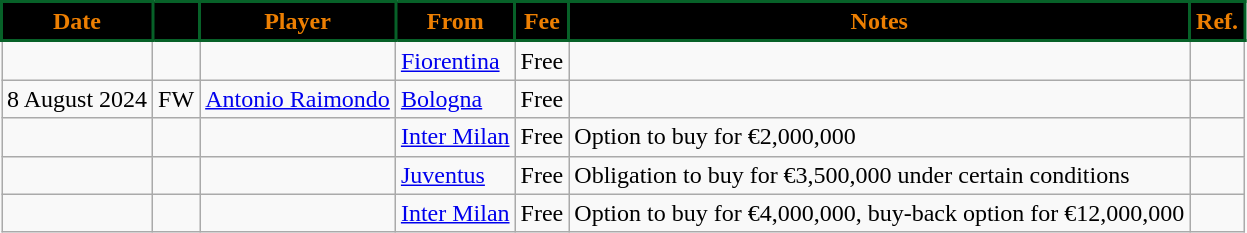<table class="wikitable plainrowheaders">
<tr>
<th style="background:black;color:#ed7f02;border:2px solid #076128">Date</th>
<th style="background:black;color:#ed7f02;border:2px solid #076128"></th>
<th style="background:black;color:#ed7f02;border:2px solid #076128">Player</th>
<th style="background:black;color:#ed7f02;border:2px solid #076128">From</th>
<th style="background:black;color:#ed7f02;border:2px solid #076128">Fee</th>
<th style="background:black;color:#ed7f02;border:2px solid #076128">Notes</th>
<th style="background:black;color:#ed7f02;border:2px solid #076128">Ref.</th>
</tr>
<tr>
<td></td>
<td></td>
<td></td>
<td> <a href='#'>Fiorentina</a></td>
<td>Free</td>
<td></td>
<td></td>
</tr>
<tr>
<td>8 August 2024</td>
<td>FW</td>
<td> <a href='#'>Antonio Raimondo</a></td>
<td> <a href='#'>Bologna</a></td>
<td>Free</td>
<td></td>
<td></td>
</tr>
<tr>
<td></td>
<td></td>
<td></td>
<td> <a href='#'>Inter Milan</a></td>
<td>Free</td>
<td>Option to buy for €2,000,000</td>
<td></td>
</tr>
<tr>
<td></td>
<td></td>
<td></td>
<td> <a href='#'>Juventus</a></td>
<td>Free</td>
<td>Obligation to buy for €3,500,000 under certain conditions</td>
<td></td>
</tr>
<tr>
<td></td>
<td></td>
<td></td>
<td> <a href='#'>Inter Milan</a></td>
<td>Free</td>
<td>Option to buy for €4,000,000, buy-back option for €12,000,000</td>
<td></td>
</tr>
</table>
